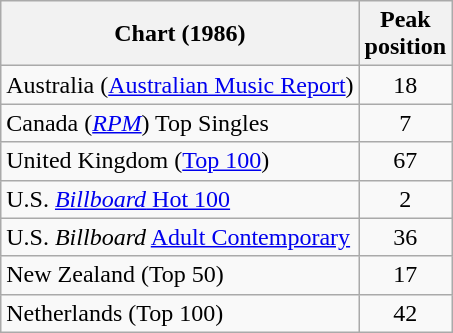<table class="wikitable sortable">
<tr>
<th>Chart (1986)</th>
<th>Peak<br>position</th>
</tr>
<tr>
<td>Australia (<a href='#'>Australian Music Report</a>)</td>
<td style="text-align:center;">18</td>
</tr>
<tr>
<td>Canada (<em><a href='#'>RPM</a></em>) Top Singles</td>
<td align="center">7</td>
</tr>
<tr>
<td>United Kingdom (<a href='#'>Top 100</a>)</td>
<td align="center">67</td>
</tr>
<tr>
<td>U.S. <a href='#'><em>Billboard</em> Hot 100</a></td>
<td align="center">2</td>
</tr>
<tr>
<td>U.S. <em>Billboard</em> <a href='#'>Adult Contemporary</a></td>
<td align="center">36</td>
</tr>
<tr>
<td>New Zealand (Top 50)</td>
<td align="center">17</td>
</tr>
<tr>
<td>Netherlands (Top 100)</td>
<td align="center">42</td>
</tr>
</table>
